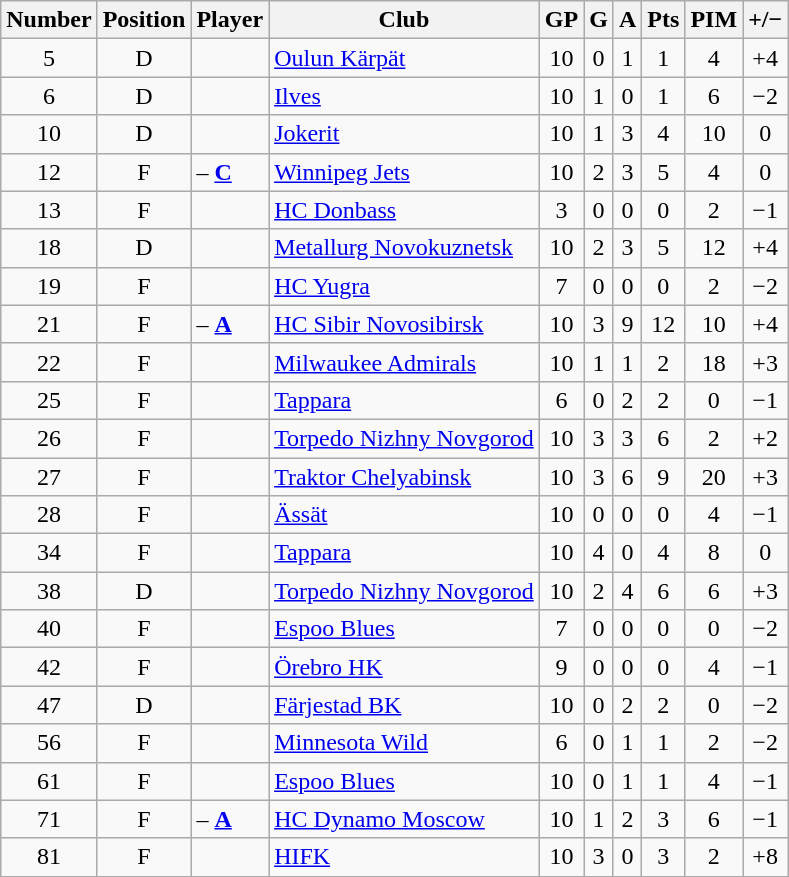<table class="wikitable sortable" style="text-align: center; border: 1px solid; border-spacing=0;">
<tr>
<th>Number</th>
<th>Position</th>
<th>Player</th>
<th>Club</th>
<th>GP</th>
<th>G</th>
<th>A</th>
<th>Pts</th>
<th>PIM</th>
<th>+/−</th>
</tr>
<tr>
<td>5</td>
<td>D</td>
<td align=left></td>
<td align=left> <a href='#'>Oulun Kärpät</a></td>
<td>10</td>
<td>0</td>
<td>1</td>
<td>1</td>
<td>4</td>
<td>+4</td>
</tr>
<tr>
<td>6</td>
<td>D</td>
<td align=left></td>
<td align=left> <a href='#'>Ilves</a></td>
<td>10</td>
<td>1</td>
<td>0</td>
<td>1</td>
<td>6</td>
<td>−2</td>
</tr>
<tr>
<td>10</td>
<td>D</td>
<td align=left></td>
<td align=left> <a href='#'>Jokerit</a></td>
<td>10</td>
<td>1</td>
<td>3</td>
<td>4</td>
<td>10</td>
<td>0</td>
</tr>
<tr>
<td>12</td>
<td>F</td>
<td align=left> – <strong><a href='#'>C</a></strong></td>
<td align=left> <a href='#'>Winnipeg Jets</a></td>
<td>10</td>
<td>2</td>
<td>3</td>
<td>5</td>
<td>4</td>
<td>0</td>
</tr>
<tr>
<td>13</td>
<td>F</td>
<td align=left></td>
<td align=left> <a href='#'>HC Donbass</a></td>
<td>3</td>
<td>0</td>
<td>0</td>
<td>0</td>
<td>2</td>
<td>−1</td>
</tr>
<tr>
<td>18</td>
<td>D</td>
<td align=left></td>
<td align=left> <a href='#'>Metallurg Novokuznetsk</a></td>
<td>10</td>
<td>2</td>
<td>3</td>
<td>5</td>
<td>12</td>
<td>+4</td>
</tr>
<tr>
<td>19</td>
<td>F</td>
<td align=left></td>
<td align=left> <a href='#'>HC Yugra</a></td>
<td>7</td>
<td>0</td>
<td>0</td>
<td>0</td>
<td>2</td>
<td>−2</td>
</tr>
<tr>
<td>21</td>
<td>F</td>
<td align=left> – <strong><a href='#'>A</a></strong></td>
<td align=left> <a href='#'>HC Sibir Novosibirsk</a></td>
<td>10</td>
<td>3</td>
<td>9</td>
<td>12</td>
<td>10</td>
<td>+4</td>
</tr>
<tr>
<td>22</td>
<td>F</td>
<td align=left></td>
<td align=left> <a href='#'>Milwaukee Admirals</a></td>
<td>10</td>
<td>1</td>
<td>1</td>
<td>2</td>
<td>18</td>
<td>+3</td>
</tr>
<tr>
<td>25</td>
<td>F</td>
<td align=left></td>
<td align=left> <a href='#'>Tappara</a></td>
<td>6</td>
<td>0</td>
<td>2</td>
<td>2</td>
<td>0</td>
<td>−1</td>
</tr>
<tr>
<td>26</td>
<td>F</td>
<td align=left></td>
<td align=left> <a href='#'>Torpedo Nizhny Novgorod</a></td>
<td>10</td>
<td>3</td>
<td>3</td>
<td>6</td>
<td>2</td>
<td>+2</td>
</tr>
<tr>
<td>27</td>
<td>F</td>
<td align=left></td>
<td align=left> <a href='#'>Traktor Chelyabinsk</a></td>
<td>10</td>
<td>3</td>
<td>6</td>
<td>9</td>
<td>20</td>
<td>+3</td>
</tr>
<tr>
<td>28</td>
<td>F</td>
<td align=left></td>
<td align=left> <a href='#'>Ässät</a></td>
<td>10</td>
<td>0</td>
<td>0</td>
<td>0</td>
<td>4</td>
<td>−1</td>
</tr>
<tr>
<td>34</td>
<td>F</td>
<td align=left></td>
<td align=left> <a href='#'>Tappara</a></td>
<td>10</td>
<td>4</td>
<td>0</td>
<td>4</td>
<td>8</td>
<td>0</td>
</tr>
<tr>
<td>38</td>
<td>D</td>
<td align=left></td>
<td align=left> <a href='#'>Torpedo Nizhny Novgorod</a></td>
<td>10</td>
<td>2</td>
<td>4</td>
<td>6</td>
<td>6</td>
<td>+3</td>
</tr>
<tr>
<td>40</td>
<td>F</td>
<td align=left></td>
<td align=left> <a href='#'>Espoo Blues</a></td>
<td>7</td>
<td>0</td>
<td>0</td>
<td>0</td>
<td>0</td>
<td>−2</td>
</tr>
<tr>
<td>42</td>
<td>F</td>
<td align=left></td>
<td align=left> <a href='#'>Örebro HK</a></td>
<td>9</td>
<td>0</td>
<td>0</td>
<td>0</td>
<td>4</td>
<td>−1</td>
</tr>
<tr>
<td>47</td>
<td>D</td>
<td align=left></td>
<td align=left> <a href='#'>Färjestad BK</a></td>
<td>10</td>
<td>0</td>
<td>2</td>
<td>2</td>
<td>0</td>
<td>−2</td>
</tr>
<tr>
<td>56</td>
<td>F</td>
<td align=left></td>
<td align=left> <a href='#'>Minnesota Wild</a></td>
<td>6</td>
<td>0</td>
<td>1</td>
<td>1</td>
<td>2</td>
<td>−2</td>
</tr>
<tr>
<td>61</td>
<td>F</td>
<td align=left></td>
<td align=left> <a href='#'>Espoo Blues</a></td>
<td>10</td>
<td>0</td>
<td>1</td>
<td>1</td>
<td>4</td>
<td>−1</td>
</tr>
<tr>
<td>71</td>
<td>F</td>
<td align=left> – <strong><a href='#'>A</a></strong></td>
<td align=left> <a href='#'>HC Dynamo Moscow</a></td>
<td>10</td>
<td>1</td>
<td>2</td>
<td>3</td>
<td>6</td>
<td>−1</td>
</tr>
<tr>
<td>81</td>
<td>F</td>
<td align=left></td>
<td align=left> <a href='#'>HIFK</a></td>
<td>10</td>
<td>3</td>
<td>0</td>
<td>3</td>
<td>2</td>
<td>+8</td>
</tr>
</table>
